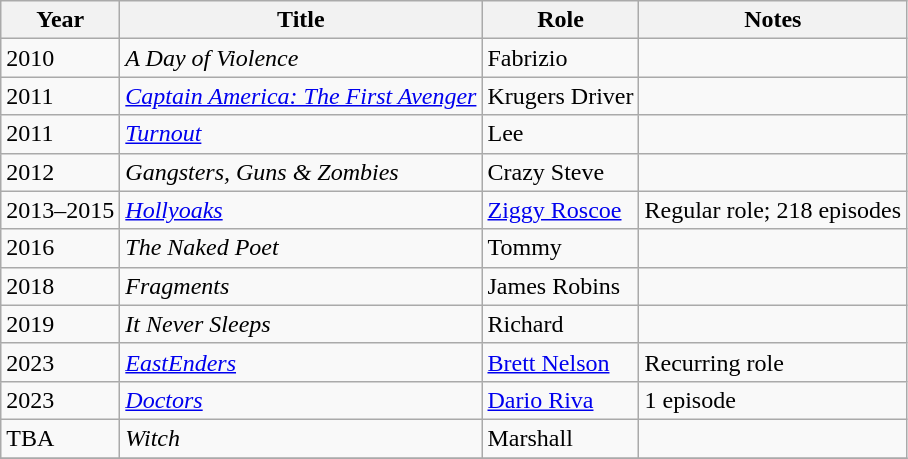<table class="wikitable sortable">
<tr>
<th>Year</th>
<th>Title</th>
<th>Role</th>
<th class="unsortable">Notes</th>
</tr>
<tr>
<td>2010</td>
<td><em>A Day of Violence</em></td>
<td>Fabrizio</td>
<td></td>
</tr>
<tr>
<td>2011</td>
<td><em><a href='#'>Captain America: The First Avenger</a></em></td>
<td>Krugers Driver</td>
<td></td>
</tr>
<tr>
<td>2011</td>
<td><em><a href='#'>Turnout</a></em></td>
<td>Lee</td>
<td></td>
</tr>
<tr>
<td>2012</td>
<td><em>Gangsters, Guns & Zombies</em></td>
<td>Crazy Steve</td>
<td></td>
</tr>
<tr>
<td>2013–2015</td>
<td><em><a href='#'>Hollyoaks</a></em></td>
<td><a href='#'>Ziggy Roscoe</a></td>
<td>Regular role; 218 episodes</td>
</tr>
<tr>
<td>2016</td>
<td><em>The Naked Poet</em></td>
<td>Tommy</td>
<td></td>
</tr>
<tr>
<td>2018</td>
<td><em>Fragments</em></td>
<td>James Robins</td>
<td></td>
</tr>
<tr>
<td>2019</td>
<td><em>It Never Sleeps</em></td>
<td>Richard</td>
<td></td>
</tr>
<tr>
<td>2023</td>
<td><em><a href='#'>EastEnders</a></em></td>
<td><a href='#'>Brett Nelson</a></td>
<td>Recurring role</td>
</tr>
<tr>
<td>2023</td>
<td><em><a href='#'>Doctors</a></em></td>
<td><a href='#'>Dario Riva</a></td>
<td>1 episode</td>
</tr>
<tr>
<td>TBA</td>
<td><em>Witch</em></td>
<td>Marshall</td>
<td></td>
</tr>
<tr>
</tr>
</table>
